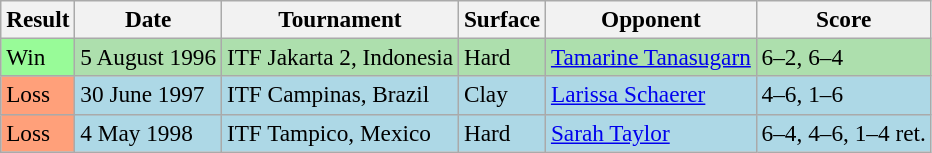<table class="sortable wikitable" style=font-size:97%>
<tr>
<th>Result</th>
<th>Date</th>
<th>Tournament</th>
<th>Surface</th>
<th>Opponent</th>
<th class="unsortable">Score</th>
</tr>
<tr style="background:#addfad;">
<td style="background:#98fb98;">Win</td>
<td>5 August 1996</td>
<td>ITF Jakarta 2, Indonesia</td>
<td>Hard</td>
<td> <a href='#'>Tamarine Tanasugarn</a></td>
<td>6–2, 6–4</td>
</tr>
<tr style="background:lightblue;">
<td style="background:#ffa07a;">Loss</td>
<td>30 June 1997</td>
<td>ITF Campinas, Brazil</td>
<td>Clay</td>
<td> <a href='#'>Larissa Schaerer</a></td>
<td>4–6, 1–6</td>
</tr>
<tr style="background:lightblue;">
<td style="background:#ffa07a;">Loss</td>
<td>4 May 1998</td>
<td>ITF Tampico, Mexico</td>
<td>Hard</td>
<td> <a href='#'>Sarah Taylor</a></td>
<td>6–4, 4–6, 1–4 ret.</td>
</tr>
</table>
